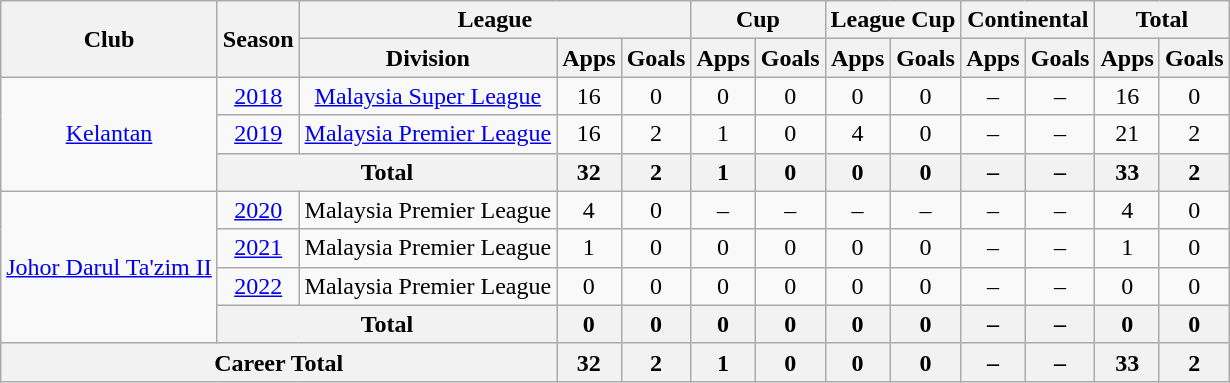<table class=wikitable style="text-align:center">
<tr>
<th rowspan=2>Club</th>
<th rowspan=2>Season</th>
<th colspan=3>League</th>
<th colspan=2>Cup</th>
<th colspan=2>League Cup</th>
<th colspan=2>Continental</th>
<th colspan=2>Total</th>
</tr>
<tr>
<th>Division</th>
<th>Apps</th>
<th>Goals</th>
<th>Apps</th>
<th>Goals</th>
<th>Apps</th>
<th>Goals</th>
<th>Apps</th>
<th>Goals</th>
<th>Apps</th>
<th>Goals</th>
</tr>
<tr>
<td rowspan="3"><a href='#'>Kelantan</a></td>
<td><a href='#'>2018</a></td>
<td><a href='#'>Malaysia Super League</a></td>
<td>16</td>
<td>0</td>
<td>0</td>
<td>0</td>
<td>0</td>
<td>0</td>
<td>–</td>
<td>–</td>
<td>16</td>
<td>0</td>
</tr>
<tr>
<td><a href='#'>2019</a></td>
<td><a href='#'>Malaysia Premier League</a></td>
<td>16</td>
<td>2</td>
<td>1</td>
<td>0</td>
<td>4</td>
<td>0</td>
<td>–</td>
<td>–</td>
<td>21</td>
<td>2</td>
</tr>
<tr>
<th colspan="2">Total</th>
<th>32</th>
<th>2</th>
<th>1</th>
<th>0</th>
<th>0</th>
<th>0</th>
<th>–</th>
<th>–</th>
<th>33</th>
<th>2</th>
</tr>
<tr>
<td rowspan="4"><a href='#'>Johor Darul Ta'zim II</a></td>
<td><a href='#'>2020</a></td>
<td>Malaysia Premier League</td>
<td>4</td>
<td>0</td>
<td>–</td>
<td>–</td>
<td>–</td>
<td>–</td>
<td>–</td>
<td>–</td>
<td>4</td>
<td>0</td>
</tr>
<tr>
<td><a href='#'>2021</a></td>
<td>Malaysia Premier League</td>
<td>1</td>
<td>0</td>
<td>0</td>
<td>0</td>
<td>0</td>
<td>0</td>
<td>–</td>
<td>–</td>
<td>1</td>
<td>0</td>
</tr>
<tr>
<td><a href='#'>2022</a></td>
<td>Malaysia Premier League</td>
<td>0</td>
<td>0</td>
<td>0</td>
<td>0</td>
<td>0</td>
<td>0</td>
<td>–</td>
<td>–</td>
<td>0</td>
<td>0</td>
</tr>
<tr>
<th colspan="2">Total</th>
<th>0</th>
<th>0</th>
<th>0</th>
<th>0</th>
<th>0</th>
<th>0</th>
<th>–</th>
<th>–</th>
<th>0</th>
<th>0</th>
</tr>
<tr>
<th colspan="3">Career Total</th>
<th>32</th>
<th>2</th>
<th>1</th>
<th>0</th>
<th>0</th>
<th>0</th>
<th>–</th>
<th>–</th>
<th>33</th>
<th>2</th>
</tr>
</table>
